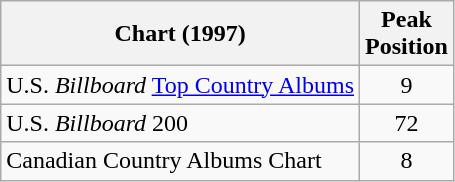<table class="wikitable">
<tr>
<th>Chart (1997)</th>
<th>Peak<br>Position</th>
</tr>
<tr>
<td>U.S. <em>Billboard</em> <a href='#'>Top Country Albums</a></td>
<td style="text-align:center;">9</td>
</tr>
<tr>
<td>U.S. <em>Billboard</em> 200</td>
<td style="text-align:center;">72</td>
</tr>
<tr>
<td>Canadian Country Albums Chart</td>
<td style="text-align:center;">8</td>
</tr>
</table>
